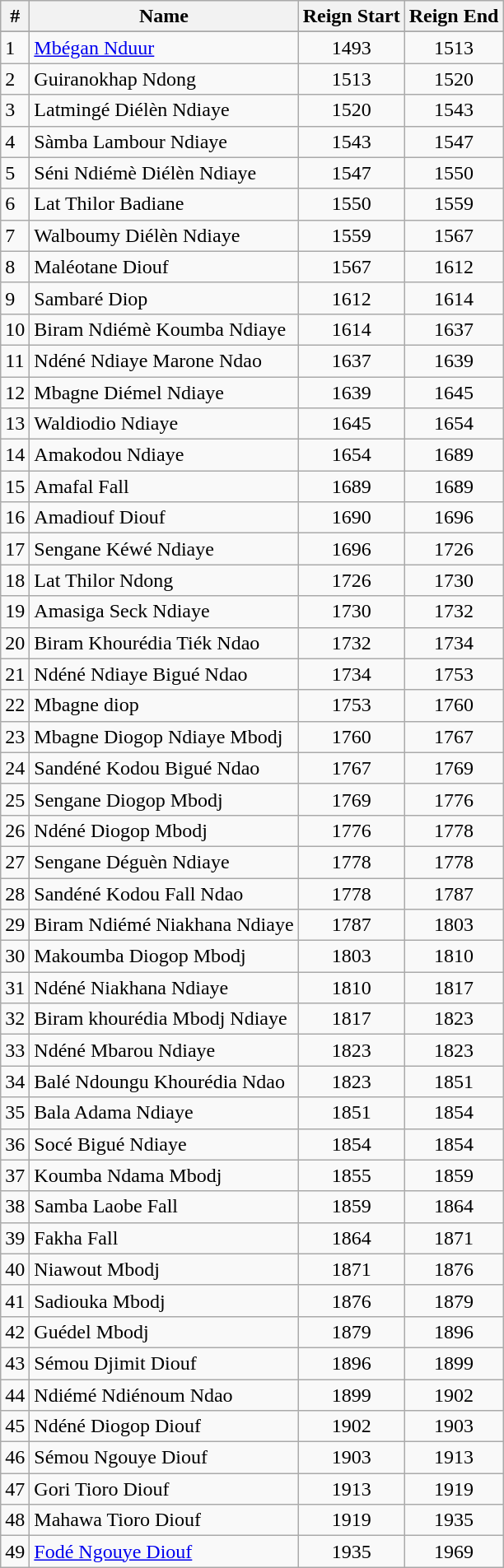<table class="wikitable">
<tr>
<th>#</th>
<th>Name</th>
<th>Reign Start</th>
<th>Reign End</th>
</tr>
<tr>
</tr>
<tr>
<td>1</td>
<td><a href='#'>Mbégan Nduur</a></td>
<td align="center">1493</td>
<td align="center">1513</td>
</tr>
<tr>
<td>2</td>
<td>Guiranokhap Ndong</td>
<td align="center">1513</td>
<td align="center">1520</td>
</tr>
<tr>
<td>3</td>
<td>Latmingé Diélèn Ndiaye</td>
<td align="center">1520</td>
<td align="center">1543</td>
</tr>
<tr>
<td>4</td>
<td>Sàmba Lambour Ndiaye</td>
<td align="center">1543</td>
<td align="center">1547</td>
</tr>
<tr>
<td>5</td>
<td>Séni Ndiémè Diélèn Ndiaye</td>
<td align="center">1547</td>
<td align="center">1550</td>
</tr>
<tr>
<td>6</td>
<td>Lat Thilor Badiane</td>
<td align="center">1550</td>
<td align="center">1559</td>
</tr>
<tr>
<td>7</td>
<td>Walboumy Diélèn Ndiaye</td>
<td align="center">1559</td>
<td align="center">1567</td>
</tr>
<tr>
<td>8</td>
<td>Maléotane Diouf</td>
<td align="center">1567</td>
<td align="center">1612</td>
</tr>
<tr>
<td>9</td>
<td>Sambaré Diop</td>
<td align="center">1612</td>
<td align="center">1614</td>
</tr>
<tr>
<td>10</td>
<td>Biram Ndiémè Koumba Ndiaye</td>
<td align="center">1614</td>
<td align="center">1637</td>
</tr>
<tr>
<td>11</td>
<td>Ndéné Ndiaye Marone Ndao</td>
<td align="center">1637</td>
<td align="center">1639</td>
</tr>
<tr>
<td>12</td>
<td>Mbagne Diémel Ndiaye</td>
<td align="center">1639</td>
<td align="center">1645</td>
</tr>
<tr>
<td>13</td>
<td>Waldiodio Ndiaye</td>
<td align="center">1645</td>
<td align="center">1654</td>
</tr>
<tr>
<td>14</td>
<td>Amakodou Ndiaye</td>
<td align="center">1654</td>
<td align="center">1689</td>
</tr>
<tr>
<td>15</td>
<td>Amafal Fall</td>
<td align="center">1689</td>
<td align="center">1689</td>
</tr>
<tr>
<td>16</td>
<td>Amadiouf Diouf</td>
<td align="center">1690</td>
<td align="center">1696</td>
</tr>
<tr>
<td>17</td>
<td>Sengane Kéwé Ndiaye</td>
<td align="center">1696</td>
<td align="center">1726</td>
</tr>
<tr>
<td>18</td>
<td>Lat Thilor Ndong</td>
<td align="center">1726</td>
<td align="center">1730</td>
</tr>
<tr>
<td>19</td>
<td>Amasiga Seck Ndiaye</td>
<td align="center">1730</td>
<td align="center">1732</td>
</tr>
<tr>
<td>20</td>
<td>Biram Khourédia Tiék Ndao</td>
<td align="center">1732</td>
<td align="center">1734</td>
</tr>
<tr>
<td>21</td>
<td>Ndéné Ndiaye Bigué Ndao</td>
<td align="center">1734</td>
<td align="center">1753</td>
</tr>
<tr>
<td>22</td>
<td>Mbagne diop</td>
<td align="center">1753</td>
<td align="center">1760</td>
</tr>
<tr>
<td>23</td>
<td>Mbagne Diogop Ndiaye Mbodj</td>
<td align="center">1760</td>
<td align="center">1767</td>
</tr>
<tr>
<td>24</td>
<td>Sandéné Kodou Bigué Ndao</td>
<td align="center">1767</td>
<td align="center">1769</td>
</tr>
<tr>
<td>25</td>
<td>Sengane Diogop Mbodj</td>
<td align="center">1769</td>
<td align="center">1776</td>
</tr>
<tr>
<td>26</td>
<td>Ndéné Diogop Mbodj</td>
<td align="center">1776</td>
<td align="center">1778</td>
</tr>
<tr>
<td>27</td>
<td>Sengane Déguèn Ndiaye</td>
<td align="center">1778</td>
<td align="center">1778</td>
</tr>
<tr>
<td>28</td>
<td>Sandéné Kodou Fall Ndao</td>
<td align="center">1778</td>
<td align="center">1787</td>
</tr>
<tr>
<td>29</td>
<td>Biram Ndiémé Niakhana Ndiaye</td>
<td align="center">1787</td>
<td align="center">1803</td>
</tr>
<tr>
<td>30</td>
<td>Makoumba Diogop Mbodj</td>
<td align="center">1803</td>
<td align="center">1810</td>
</tr>
<tr>
<td>31</td>
<td>Ndéné Niakhana Ndiaye</td>
<td align="center">1810</td>
<td align="center">1817</td>
</tr>
<tr>
<td>32</td>
<td>Biram khourédia Mbodj Ndiaye</td>
<td align="center">1817</td>
<td align="center">1823</td>
</tr>
<tr>
<td>33</td>
<td>Ndéné Mbarou Ndiaye</td>
<td align="center">1823</td>
<td align="center">1823</td>
</tr>
<tr>
<td>34</td>
<td>Balé Ndoungu Khourédia Ndao</td>
<td align="center">1823</td>
<td align="center">1851</td>
</tr>
<tr>
<td>35</td>
<td>Bala Adama Ndiaye</td>
<td align="center">1851</td>
<td align="center">1854</td>
</tr>
<tr>
<td>36</td>
<td>Socé Bigué Ndiaye</td>
<td align="center">1854</td>
<td align="center">1854</td>
</tr>
<tr>
<td>37</td>
<td>Koumba Ndama Mbodj</td>
<td align="center">1855</td>
<td align="center">1859</td>
</tr>
<tr>
<td>38</td>
<td>Samba Laobe Fall</td>
<td align="center">1859</td>
<td align="center">1864</td>
</tr>
<tr>
<td>39</td>
<td>Fakha Fall</td>
<td align="center">1864</td>
<td align="center">1871</td>
</tr>
<tr>
<td>40</td>
<td>Niawout Mbodj</td>
<td align="center">1871</td>
<td align="center">1876</td>
</tr>
<tr>
<td>41</td>
<td>Sadiouka Mbodj</td>
<td align="center">1876</td>
<td align="center">1879</td>
</tr>
<tr>
<td>42</td>
<td>Guédel Mbodj</td>
<td align="center">1879</td>
<td align="center">1896</td>
</tr>
<tr>
<td>43</td>
<td>Sémou Djimit Diouf</td>
<td align="center">1896</td>
<td align="center">1899</td>
</tr>
<tr>
<td>44</td>
<td>Ndiémé Ndiénoum Ndao</td>
<td align="center">1899</td>
<td align="center">1902</td>
</tr>
<tr>
<td>45</td>
<td>Ndéné Diogop Diouf</td>
<td align="center">1902</td>
<td align="center">1903</td>
</tr>
<tr>
<td>46</td>
<td>Sémou Ngouye Diouf</td>
<td align="center">1903</td>
<td align="center">1913</td>
</tr>
<tr>
<td>47</td>
<td>Gori Tioro Diouf</td>
<td align="center">1913</td>
<td align="center">1919</td>
</tr>
<tr>
<td>48</td>
<td>Mahawa Tioro Diouf</td>
<td align="center">1919</td>
<td align="center">1935</td>
</tr>
<tr>
<td>49</td>
<td><a href='#'>Fodé Ngouye Diouf</a></td>
<td align="center">1935</td>
<td align="center">1969</td>
</tr>
</table>
